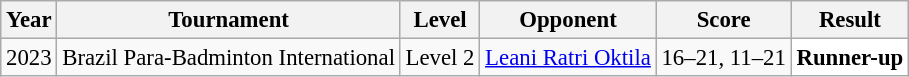<table class="sortable wikitable" style="font-size: 95%;">
<tr>
<th>Year</th>
<th>Tournament</th>
<th>Level</th>
<th>Opponent</th>
<th>Score</th>
<th>Result</th>
</tr>
<tr>
<td align="center">2023</td>
<td align="left">Brazil Para-Badminton International</td>
<td align="left">Level 2</td>
<td align="left"> <a href='#'>Leani Ratri Oktila</a></td>
<td align="left">16–21, 11–21</td>
<td style="text-align:left; background:white"> <strong>Runner-up</strong></td>
</tr>
</table>
